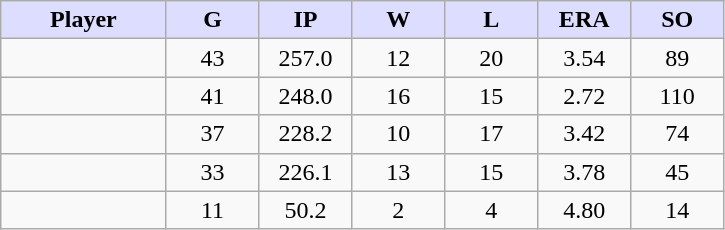<table class="wikitable sortable">
<tr>
<th style="background:#ddf; width:16%;">Player</th>
<th style="background:#ddf; width:9%;">G</th>
<th style="background:#ddf; width:9%;">IP</th>
<th style="background:#ddf; width:9%;">W</th>
<th style="background:#ddf; width:9%;">L</th>
<th style="background:#ddf; width:9%;">ERA</th>
<th style="background:#ddf; width:9%;">SO</th>
</tr>
<tr style="text-align:center;">
<td></td>
<td>43</td>
<td>257.0</td>
<td>12</td>
<td>20</td>
<td>3.54</td>
<td>89</td>
</tr>
<tr style="text-align:center;">
<td></td>
<td>41</td>
<td>248.0</td>
<td>16</td>
<td>15</td>
<td>2.72</td>
<td>110</td>
</tr>
<tr style="text-align:center;">
<td></td>
<td>37</td>
<td>228.2</td>
<td>10</td>
<td>17</td>
<td>3.42</td>
<td>74</td>
</tr>
<tr style="text-align:center;">
<td></td>
<td>33</td>
<td>226.1</td>
<td>13</td>
<td>15</td>
<td>3.78</td>
<td>45</td>
</tr>
<tr style="text-align:center;">
<td></td>
<td>11</td>
<td>50.2</td>
<td>2</td>
<td>4</td>
<td>4.80</td>
<td>14</td>
</tr>
</table>
